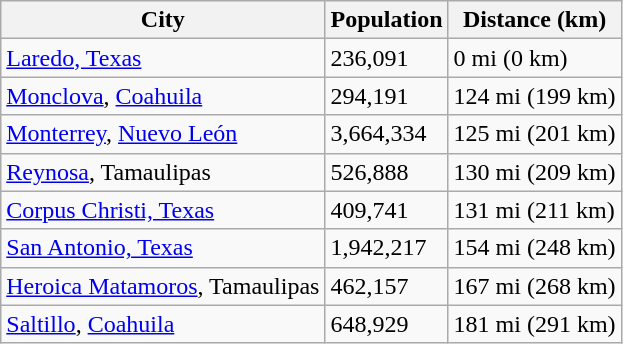<table class="wikitable">
<tr>
<th>City</th>
<th>Population</th>
<th>Distance (km)</th>
</tr>
<tr valign="top">
<td><a href='#'>Laredo, Texas</a></td>
<td>236,091</td>
<td>0 mi (0 km)</td>
</tr>
<tr>
<td><a href='#'>Monclova</a>, <a href='#'>Coahuila</a></td>
<td>294,191</td>
<td>124 mi (199 km)</td>
</tr>
<tr>
<td><a href='#'>Monterrey</a>, <a href='#'>Nuevo León</a></td>
<td>3,664,334</td>
<td>125 mi (201 km)</td>
</tr>
<tr>
<td><a href='#'>Reynosa</a>, Tamaulipas</td>
<td>526,888</td>
<td>130 mi (209 km)</td>
</tr>
<tr>
<td><a href='#'>Corpus Christi, Texas</a></td>
<td>409,741</td>
<td>131 mi (211 km)</td>
</tr>
<tr>
<td><a href='#'>San Antonio, Texas</a></td>
<td>1,942,217</td>
<td>154 mi (248 km)</td>
</tr>
<tr>
<td><a href='#'>Heroica Matamoros</a>, Tamaulipas</td>
<td>462,157</td>
<td>167 mi (268 km)</td>
</tr>
<tr>
<td><a href='#'>Saltillo</a>, <a href='#'>Coahuila</a></td>
<td>648,929</td>
<td>181 mi (291 km)</td>
</tr>
</table>
